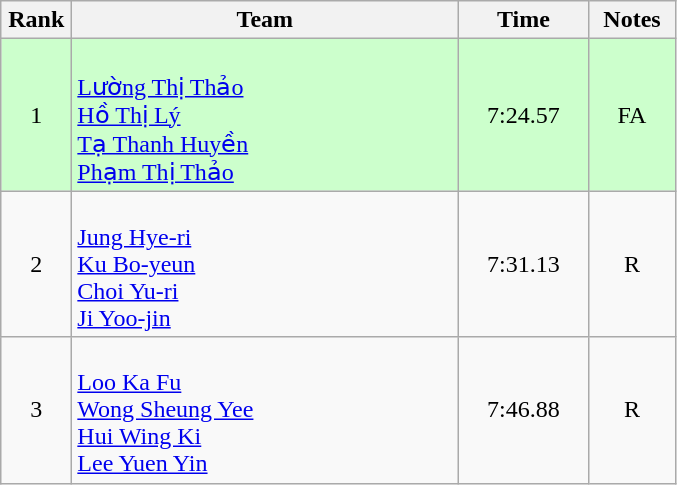<table class=wikitable style="text-align:center">
<tr>
<th width=40>Rank</th>
<th width=250>Team</th>
<th width=80>Time</th>
<th width=50>Notes</th>
</tr>
<tr bgcolor="ccffcc">
<td>1</td>
<td align="left"><br><a href='#'>Lường Thị Thảo</a><br><a href='#'>Hồ Thị Lý</a><br><a href='#'>Tạ Thanh Huyền</a><br><a href='#'>Phạm Thị Thảo</a></td>
<td>7:24.57</td>
<td>FA</td>
</tr>
<tr>
<td>2</td>
<td align="left"><br><a href='#'>Jung Hye-ri</a><br><a href='#'>Ku Bo-yeun</a><br><a href='#'>Choi Yu-ri</a><br><a href='#'>Ji Yoo-jin</a></td>
<td>7:31.13</td>
<td>R</td>
</tr>
<tr>
<td>3</td>
<td align="left"><br><a href='#'>Loo Ka Fu</a><br><a href='#'>Wong Sheung Yee</a><br><a href='#'>Hui Wing Ki</a><br><a href='#'>Lee Yuen Yin</a></td>
<td>7:46.88</td>
<td>R</td>
</tr>
</table>
